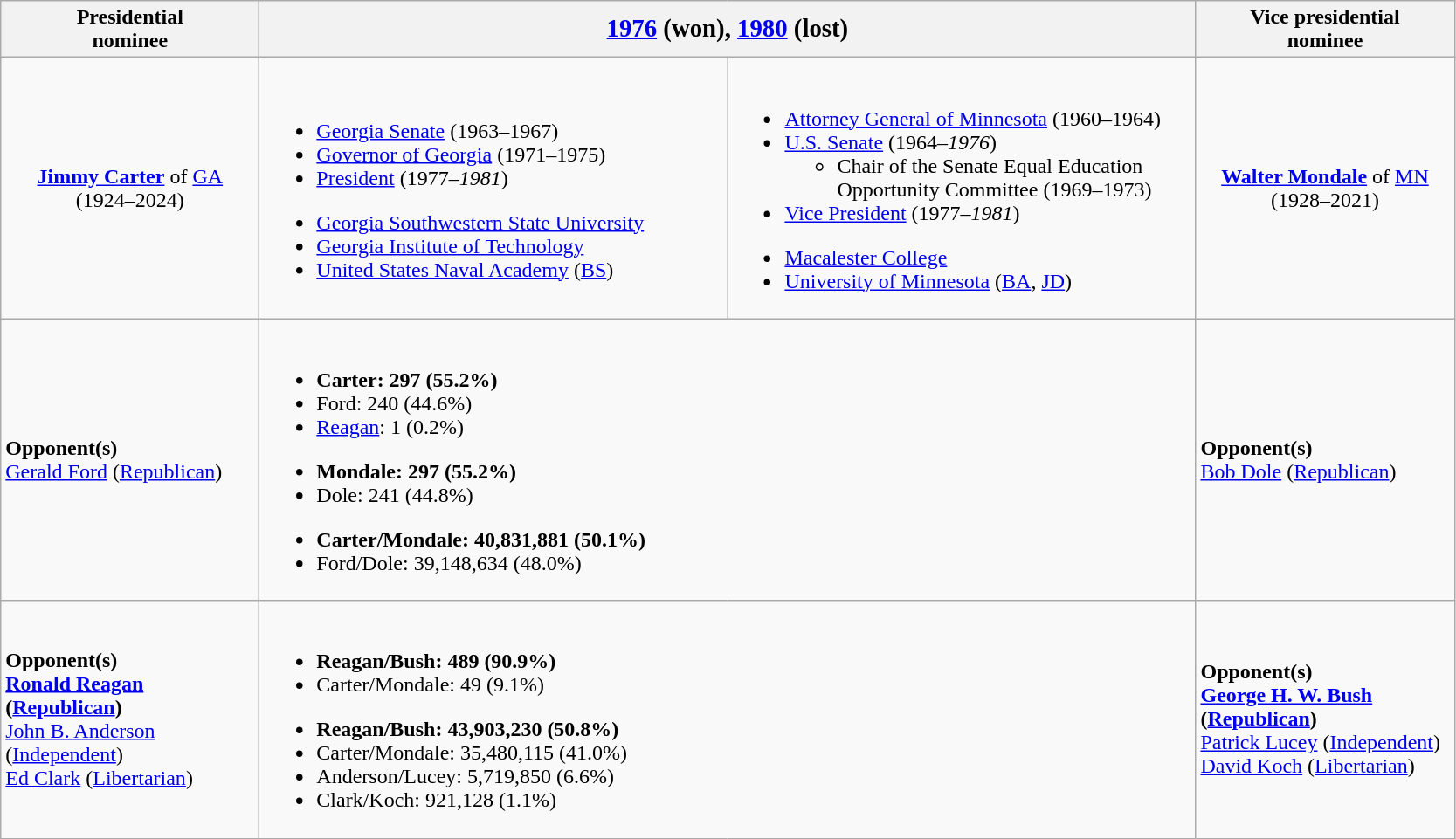<table class="wikitable">
<tr>
<th width=190>Presidential<br>nominee</th>
<th colspan=2><big><a href='#'>1976</a> (won), <a href='#'>1980</a> (lost)</big></th>
<th width=190>Vice presidential<br>nominee</th>
</tr>
<tr>
<td style="text-align:center;"><strong><a href='#'>Jimmy Carter</a></strong> of <a href='#'>GA</a><br>(1924–2024)<br></td>
<td width=350><br><ul><li><a href='#'>Georgia Senate</a> (1963–1967)</li><li><a href='#'>Governor of Georgia</a> (1971–1975)</li><li><a href='#'>President</a> (1977–<em>1981</em>)</li></ul><ul><li><a href='#'>Georgia Southwestern State University</a></li><li><a href='#'>Georgia Institute of Technology</a></li><li><a href='#'>United States Naval Academy</a> (<a href='#'>BS</a>)</li></ul></td>
<td width=350><br><ul><li><a href='#'>Attorney General of Minnesota</a> (1960–1964)</li><li><a href='#'>U.S. Senate</a> (1964–<em>1976</em>)<ul><li>Chair of the Senate Equal Education Opportunity Committee (1969–1973)</li></ul></li><li><a href='#'>Vice President</a> (1977–<em>1981</em>)</li></ul><ul><li><a href='#'>Macalester College</a></li><li><a href='#'>University of Minnesota</a> (<a href='#'>BA</a>, <a href='#'>JD</a>)</li></ul></td>
<td style="text-align:center;"><strong><a href='#'>Walter Mondale</a></strong> of <a href='#'>MN</a><br>(1928–2021)<br></td>
</tr>
<tr>
<td><strong>Opponent(s)</strong><br><a href='#'>Gerald Ford</a> (<a href='#'>Republican</a>)</td>
<td colspan=2><br><ul><li><strong>Carter: 297 (55.2%)</strong></li><li>Ford: 240 (44.6%)</li><li><a href='#'>Reagan</a>: 1 (0.2%)</li></ul><ul><li><strong>Mondale: 297 (55.2%)</strong></li><li>Dole: 241 (44.8%)</li></ul><ul><li><strong>Carter/Mondale: 40,831,881 (50.1%)</strong></li><li>Ford/Dole: 39,148,634 (48.0%)</li></ul></td>
<td><strong>Opponent(s)</strong><br><a href='#'>Bob Dole</a> (<a href='#'>Republican</a>)</td>
</tr>
<tr>
<td><strong>Opponent(s)</strong><br><strong><a href='#'>Ronald Reagan</a> (<a href='#'>Republican</a>)</strong><br><a href='#'>John B. Anderson</a> (<a href='#'>Independent</a>)<br><a href='#'>Ed Clark</a> (<a href='#'>Libertarian</a>)</td>
<td colspan=2><br><ul><li><strong>Reagan/Bush: 489 (90.9%)</strong></li><li>Carter/Mondale: 49 (9.1%)</li></ul><ul><li><strong>Reagan/Bush: 43,903,230 (50.8%)</strong></li><li>Carter/Mondale: 35,480,115 (41.0%)</li><li>Anderson/Lucey: 5,719,850 (6.6%)</li><li>Clark/Koch: 921,128 (1.1%)</li></ul></td>
<td><strong>Opponent(s)</strong><br><strong><a href='#'>George H. W. Bush</a> (<a href='#'>Republican</a>)</strong><br><a href='#'>Patrick Lucey</a> (<a href='#'>Independent</a>)<br><a href='#'>David Koch</a> (<a href='#'>Libertarian</a>)</td>
</tr>
</table>
